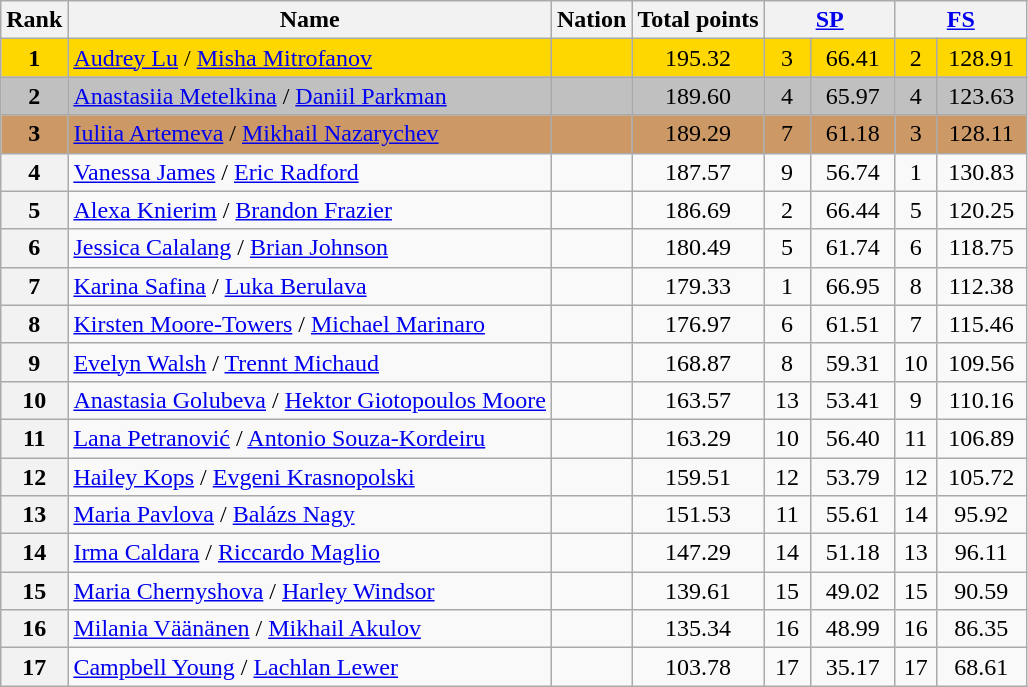<table class="wikitable sortable">
<tr>
<th>Rank</th>
<th>Name</th>
<th>Nation</th>
<th>Total points</th>
<th colspan="2" width="80px"><a href='#'>SP</a></th>
<th colspan="2" width="80px"><a href='#'>FS</a></th>
</tr>
<tr bgcolor="gold">
<td align="center"><strong>1</strong></td>
<td><a href='#'>Audrey Lu</a> / <a href='#'>Misha Mitrofanov</a></td>
<td></td>
<td align="center">195.32</td>
<td align="center">3</td>
<td align="center">66.41</td>
<td align="center">2</td>
<td align="center">128.91</td>
</tr>
<tr bgcolor="silver">
<td align="center"><strong>2</strong></td>
<td><a href='#'>Anastasiia Metelkina</a> / <a href='#'>Daniil Parkman</a></td>
<td></td>
<td align="center">189.60</td>
<td align="center">4</td>
<td align="center">65.97</td>
<td align="center">4</td>
<td align="center">123.63</td>
</tr>
<tr bgcolor="cc9966">
<td align="center"><strong>3</strong></td>
<td><a href='#'>Iuliia Artemeva</a> / <a href='#'>Mikhail Nazarychev</a></td>
<td></td>
<td align="center">189.29</td>
<td align="center">7</td>
<td align="center">61.18</td>
<td align="center">3</td>
<td align="center">128.11</td>
</tr>
<tr>
<th>4</th>
<td><a href='#'>Vanessa James</a> / <a href='#'>Eric Radford</a></td>
<td></td>
<td align="center">187.57</td>
<td align="center">9</td>
<td align="center">56.74</td>
<td align="center">1</td>
<td align="center">130.83</td>
</tr>
<tr>
<th>5</th>
<td><a href='#'>Alexa Knierim</a> / <a href='#'>Brandon Frazier</a></td>
<td></td>
<td align="center">186.69</td>
<td align="center">2</td>
<td align="center">66.44</td>
<td align="center">5</td>
<td align="center">120.25</td>
</tr>
<tr>
<th>6</th>
<td><a href='#'>Jessica Calalang</a> / <a href='#'>Brian Johnson</a></td>
<td></td>
<td align="center">180.49</td>
<td align="center">5</td>
<td align="center">61.74</td>
<td align="center">6</td>
<td align="center">118.75</td>
</tr>
<tr>
<th>7</th>
<td><a href='#'>Karina Safina</a> / <a href='#'>Luka Berulava</a></td>
<td></td>
<td align="center">179.33</td>
<td align="center">1</td>
<td align="center">66.95</td>
<td align="center">8</td>
<td align="center">112.38</td>
</tr>
<tr>
<th>8</th>
<td><a href='#'>Kirsten Moore-Towers</a> / <a href='#'>Michael Marinaro</a></td>
<td></td>
<td align="center">176.97</td>
<td align="center">6</td>
<td align="center">61.51</td>
<td align="center">7</td>
<td align="center">115.46</td>
</tr>
<tr>
<th>9</th>
<td><a href='#'>Evelyn Walsh</a> / <a href='#'>Trennt Michaud</a></td>
<td></td>
<td align="center">168.87</td>
<td align="center">8</td>
<td align="center">59.31</td>
<td align="center">10</td>
<td align="center">109.56</td>
</tr>
<tr>
<th>10</th>
<td><a href='#'>Anastasia Golubeva</a> / <a href='#'>Hektor Giotopoulos Moore</a></td>
<td></td>
<td align="center">163.57</td>
<td align="center">13</td>
<td align="center">53.41</td>
<td align="center">9</td>
<td align="center">110.16</td>
</tr>
<tr>
<th>11</th>
<td><a href='#'>Lana Petranović</a> / <a href='#'>Antonio Souza-Kordeiru</a></td>
<td></td>
<td align="center">163.29</td>
<td align="center">10</td>
<td align="center">56.40</td>
<td align="center">11</td>
<td align="center">106.89</td>
</tr>
<tr>
<th>12</th>
<td><a href='#'>Hailey Kops</a> / <a href='#'>Evgeni Krasnopolski</a></td>
<td></td>
<td align="center">159.51</td>
<td align="center">12</td>
<td align="center">53.79</td>
<td align="center">12</td>
<td align="center">105.72</td>
</tr>
<tr>
<th>13</th>
<td><a href='#'>Maria Pavlova</a> / <a href='#'>Balázs Nagy</a></td>
<td></td>
<td align="center">151.53</td>
<td align="center">11</td>
<td align="center">55.61</td>
<td align="center">14</td>
<td align="center">95.92</td>
</tr>
<tr>
<th>14</th>
<td><a href='#'>Irma Caldara</a> / <a href='#'>Riccardo Maglio</a></td>
<td></td>
<td align="center">147.29</td>
<td align="center">14</td>
<td align="center">51.18</td>
<td align="center">13</td>
<td align="center">96.11</td>
</tr>
<tr>
<th>15</th>
<td><a href='#'>Maria Chernyshova</a> / <a href='#'>Harley Windsor</a></td>
<td></td>
<td align="center">139.61</td>
<td align="center">15</td>
<td align="center">49.02</td>
<td align="center">15</td>
<td align="center">90.59</td>
</tr>
<tr>
<th>16</th>
<td><a href='#'>Milania Väänänen</a> / <a href='#'>Mikhail Akulov</a></td>
<td></td>
<td align="center">135.34</td>
<td align="center">16</td>
<td align="center">48.99</td>
<td align="center">16</td>
<td align="center">86.35</td>
</tr>
<tr>
<th>17</th>
<td><a href='#'>Campbell Young</a> / <a href='#'>Lachlan Lewer</a></td>
<td></td>
<td align="center">103.78</td>
<td align="center">17</td>
<td align="center">35.17</td>
<td align="center">17</td>
<td align="center">68.61</td>
</tr>
</table>
